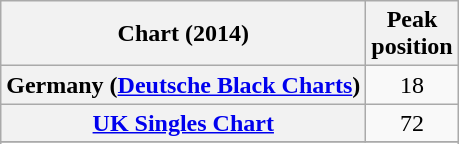<table class="wikitable sortable plainrowheaders" style="text-align:center;">
<tr>
<th scope="col">Chart (2014)</th>
<th scope="col">Peak<br>position</th>
</tr>
<tr>
<th scope="row">Germany (<a href='#'>Deutsche Black Charts</a>)</th>
<td style="text-align:center;">18</td>
</tr>
<tr>
<th scope="row"><a href='#'>UK Singles Chart</a></th>
<td style="text-align:center;">72</td>
</tr>
<tr>
</tr>
<tr>
</tr>
</table>
